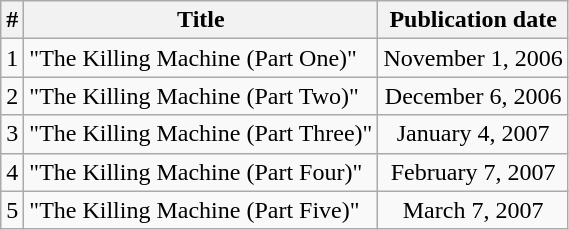<table class="wikitable sortable">
<tr>
<th>#</th>
<th>Title</th>
<th>Publication date</th>
</tr>
<tr>
<td style="text-align:center;">1</td>
<td>"The Killing Machine (Part One)"</td>
<td style="text-align:center;">November 1, 2006</td>
</tr>
<tr>
<td style="text-align:center;">2</td>
<td>"The Killing Machine (Part Two)"</td>
<td style="text-align:center;">December 6, 2006</td>
</tr>
<tr>
<td style="text-align:center;">3</td>
<td>"The Killing Machine (Part Three)"</td>
<td style="text-align:center;">January 4, 2007</td>
</tr>
<tr>
<td style="text-align:center;">4</td>
<td>"The Killing Machine (Part Four)"</td>
<td style="text-align:center;">February 7, 2007</td>
</tr>
<tr>
<td style="text-align:center;">5</td>
<td>"The Killing Machine (Part Five)"</td>
<td style="text-align:center;">March 7, 2007</td>
</tr>
</table>
